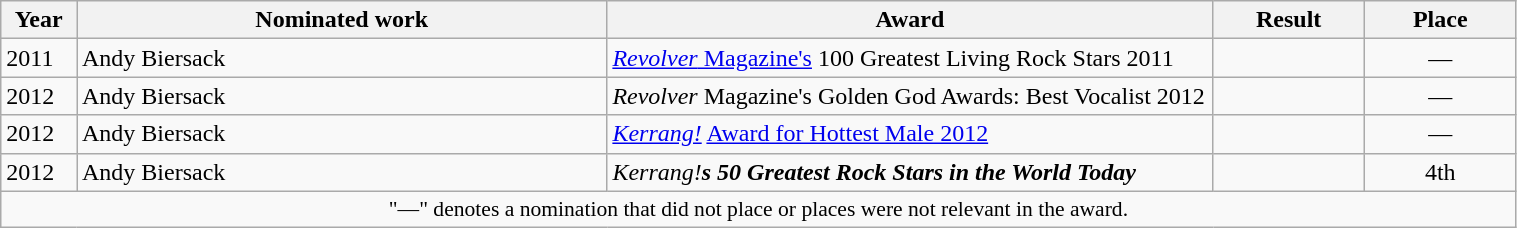<table class="wikitable" style="width:80%;">
<tr>
<th style="width:5%;">Year</th>
<th style="width:35%;">Nominated work</th>
<th style="width:40%;">Award</th>
<th style="width:10%;">Result</th>
<th style="width:10%;">Place</th>
</tr>
<tr>
<td>2011</td>
<td>Andy Biersack</td>
<td><a href='#'><em>Revolver</em> Magazine's</a> 100 Greatest Living Rock Stars 2011</td>
<td></td>
<td style="text-align:center;">—</td>
</tr>
<tr>
<td>2012</td>
<td>Andy Biersack</td>
<td><em>Revolver</em> Magazine's Golden God Awards: Best Vocalist 2012</td>
<td></td>
<td style="text-align:center;">—</td>
</tr>
<tr>
<td>2012</td>
<td>Andy Biersack</td>
<td><em><a href='#'>Kerrang!</a></em> <a href='#'>Award for Hottest Male 2012</a></td>
<td></td>
<td style="text-align:center;">—</td>
</tr>
<tr>
<td>2012</td>
<td>Andy Biersack</td>
<td><em>Kerrang!<strong>s 50 Greatest Rock Stars in the World Today</td>
<td></td>
<td style="text-align:center;">4th</td>
</tr>
<tr>
<td colspan="14"  style="font-size:90%; text-align:center;">"—" denotes a nomination that did not place or places were not relevant in the award.</td>
</tr>
</table>
